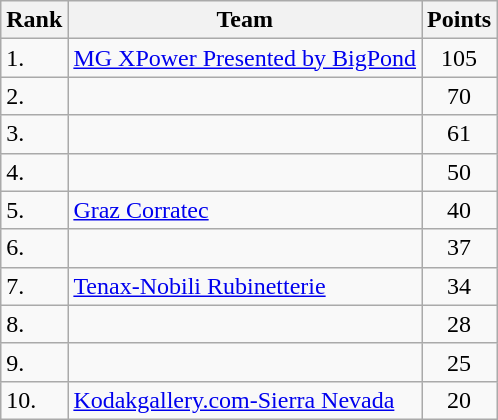<table class="wikitable sortable">
<tr>
<th>Rank</th>
<th>Team</th>
<th>Points</th>
</tr>
<tr>
<td>1.</td>
<td><a href='#'>MG XPower Presented by BigPond</a></td>
<td align=center>105</td>
</tr>
<tr>
<td>2.</td>
<td></td>
<td align=center>70</td>
</tr>
<tr>
<td>3.</td>
<td></td>
<td align=center>61</td>
</tr>
<tr>
<td>4.</td>
<td></td>
<td align=center>50</td>
</tr>
<tr>
<td>5.</td>
<td><a href='#'>Graz Corratec</a></td>
<td align=center>40</td>
</tr>
<tr>
<td>6.</td>
<td></td>
<td align=center>37</td>
</tr>
<tr>
<td>7.</td>
<td><a href='#'>Tenax-Nobili Rubinetterie</a></td>
<td align=center>34</td>
</tr>
<tr>
<td>8.</td>
<td></td>
<td align=center>28</td>
</tr>
<tr>
<td>9.</td>
<td></td>
<td align=center>25</td>
</tr>
<tr>
<td>10.</td>
<td><a href='#'>Kodakgallery.com-Sierra Nevada</a></td>
<td align=center>20</td>
</tr>
</table>
